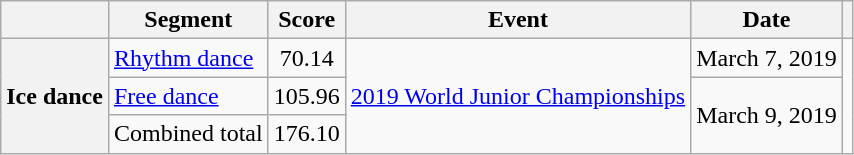<table class="wikitable unsortable style="text-align:left">
<tr>
<th scope="col"></th>
<th scope="col">Segment</th>
<th scope="col">Score</th>
<th scope="col">Event</th>
<th scope="col">Date</th>
<th scope="col"></th>
</tr>
<tr>
<th rowspan="3" scope="row" style="text-align:left">Ice dance</th>
<td><a href='#'>Rhythm dance</a></td>
<td style="text-align:center">70.14</td>
<td rowspan="3"><a href='#'>2019 World Junior Championships</a></td>
<td>March 7, 2019</td>
<td rowspan="3"></td>
</tr>
<tr>
<td><a href='#'>Free dance</a></td>
<td style="text-align:center">105.96</td>
<td rowspan="2">March 9, 2019</td>
</tr>
<tr>
<td>Combined total</td>
<td style="text-align:center">176.10</td>
</tr>
</table>
